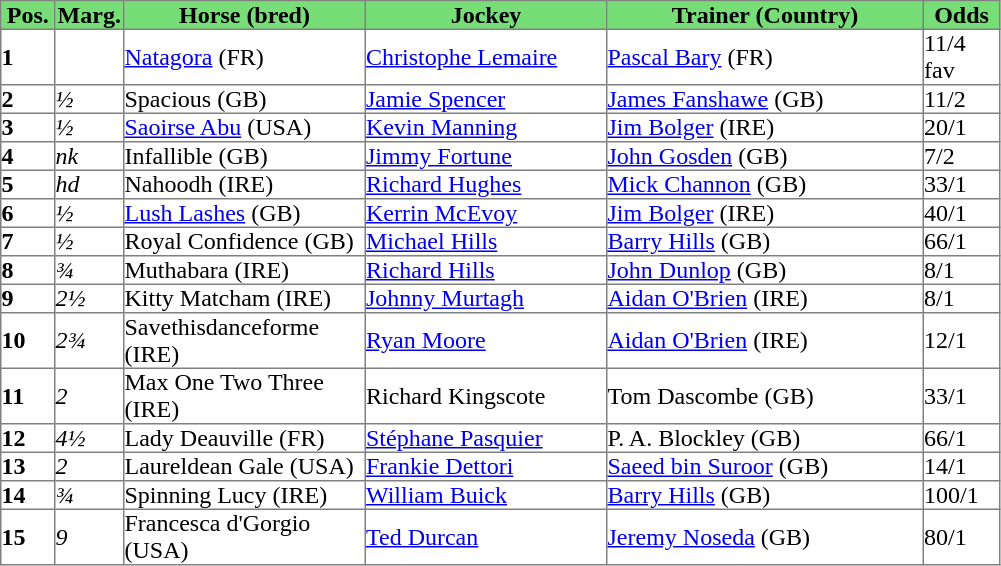<table class = "sortable" | border="1" cellpadding="0" style="border-collapse: collapse;">
<tr style="background:#7d7; text-align:center;">
<th style="width:35px;"><strong>Pos.</strong></th>
<th style="width:45px;"><strong>Marg.</strong></th>
<th style="width:160px;"><strong>Horse (bred)</strong></th>
<th style="width:160px;"><strong>Jockey</strong></th>
<th style="width:210px;"><strong>Trainer (Country)</strong></th>
<th style="width:50px;"><strong>Odds</strong></th>
</tr>
<tr>
<td><strong>1</strong></td>
<td></td>
<td><a href='#'>Natagora</a> (FR)</td>
<td><a href='#'>Christophe Lemaire</a></td>
<td><a href='#'>Pascal Bary</a> (FR)</td>
<td>11/4 fav</td>
</tr>
<tr>
<td><strong>2</strong></td>
<td><em>½</em></td>
<td>Spacious (GB)</td>
<td><a href='#'>Jamie Spencer</a></td>
<td><a href='#'>James Fanshawe</a> (GB)</td>
<td>11/2</td>
</tr>
<tr>
<td><strong>3</strong></td>
<td><em>½</em></td>
<td><a href='#'>Saoirse Abu</a> (USA)</td>
<td><a href='#'>Kevin Manning</a></td>
<td><a href='#'>Jim Bolger</a> (IRE)</td>
<td>20/1</td>
</tr>
<tr>
<td><strong>4</strong></td>
<td><em>nk</em></td>
<td>Infallible (GB)</td>
<td><a href='#'>Jimmy Fortune</a></td>
<td><a href='#'>John Gosden</a> (GB)</td>
<td>7/2</td>
</tr>
<tr>
<td><strong>5</strong></td>
<td><em>hd</em></td>
<td>Nahoodh (IRE)</td>
<td><a href='#'>Richard Hughes</a></td>
<td><a href='#'>Mick Channon</a> (GB)</td>
<td>33/1</td>
</tr>
<tr>
<td><strong>6</strong></td>
<td><em>½</em></td>
<td><a href='#'>Lush Lashes</a> (GB)</td>
<td><a href='#'>Kerrin McEvoy</a></td>
<td><a href='#'>Jim Bolger</a> (IRE)</td>
<td>40/1</td>
</tr>
<tr>
<td><strong>7</strong></td>
<td><em>½</em></td>
<td>Royal Confidence (GB)</td>
<td><a href='#'>Michael Hills</a></td>
<td><a href='#'>Barry Hills</a> (GB)</td>
<td>66/1</td>
</tr>
<tr>
<td><strong>8</strong></td>
<td><em>¾</em></td>
<td>Muthabara (IRE)</td>
<td><a href='#'>Richard Hills</a></td>
<td><a href='#'>John Dunlop</a> (GB)</td>
<td>8/1</td>
</tr>
<tr>
<td><strong>9</strong></td>
<td><em>2½</em></td>
<td>Kitty Matcham (IRE)</td>
<td><a href='#'>Johnny Murtagh</a></td>
<td><a href='#'>Aidan O'Brien</a> (IRE)</td>
<td>8/1</td>
</tr>
<tr>
<td><strong>10</strong></td>
<td><em>2¾</em></td>
<td>Savethisdanceforme (IRE)</td>
<td><a href='#'>Ryan Moore</a></td>
<td><a href='#'>Aidan O'Brien</a> (IRE)</td>
<td>12/1</td>
</tr>
<tr>
<td><strong>11</strong></td>
<td><em>2</em></td>
<td>Max One Two Three (IRE)</td>
<td>Richard Kingscote</td>
<td>Tom Dascombe (GB)</td>
<td>33/1</td>
</tr>
<tr>
<td><strong>12</strong></td>
<td><em>4½</em></td>
<td>Lady Deauville (FR)</td>
<td><a href='#'>Stéphane Pasquier</a></td>
<td>P. A. Blockley (GB)</td>
<td>66/1</td>
</tr>
<tr>
<td><strong>13</strong></td>
<td><em>2</em></td>
<td>Laureldean Gale (USA)</td>
<td><a href='#'>Frankie Dettori</a></td>
<td><a href='#'>Saeed bin Suroor</a> (GB)</td>
<td>14/1</td>
</tr>
<tr>
<td><strong>14</strong></td>
<td><em>¾</em></td>
<td>Spinning Lucy (IRE)</td>
<td><a href='#'>William Buick</a></td>
<td><a href='#'>Barry Hills</a> (GB)</td>
<td>100/1</td>
</tr>
<tr>
<td><strong>15</strong></td>
<td><em>9</em></td>
<td>Francesca d'Gorgio (USA)</td>
<td><a href='#'>Ted Durcan</a></td>
<td><a href='#'>Jeremy Noseda</a> (GB)</td>
<td>80/1</td>
</tr>
</table>
